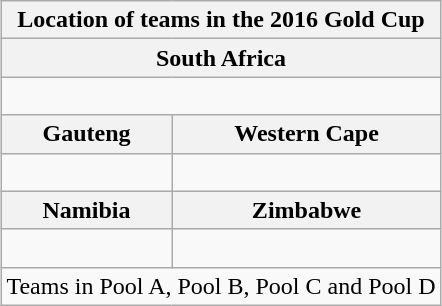<table class="wikitable floatright" style="text-align:right; margin: 1em auto;">
<tr>
<th colspan="100%">Location of teams in the 2016 Gold Cup</th>
</tr>
<tr>
<th colspan="2"> South Africa</th>
</tr>
<tr>
<td colspan="2"><br></td>
</tr>
<tr>
<th>Gauteng</th>
<th>Western Cape</th>
</tr>
<tr>
<td><br></td>
<td><br></td>
</tr>
<tr>
<th>  Namibia</th>
<th>  Zimbabwe</th>
</tr>
<tr>
<td><br></td>
<td><br></td>
</tr>
<tr>
<td colspan="100%" style="text-align:center;">Teams in  Pool A,  Pool B,  Pool C and  Pool D</td>
</tr>
</table>
